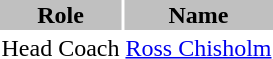<table class="toccolours">
<tr>
<th style="background:silver;">Role</th>
<th style="background:silver;">Name</th>
</tr>
<tr>
<td>Head Coach</td>
<td> <a href='#'>Ross Chisholm</a></td>
</tr>
</table>
